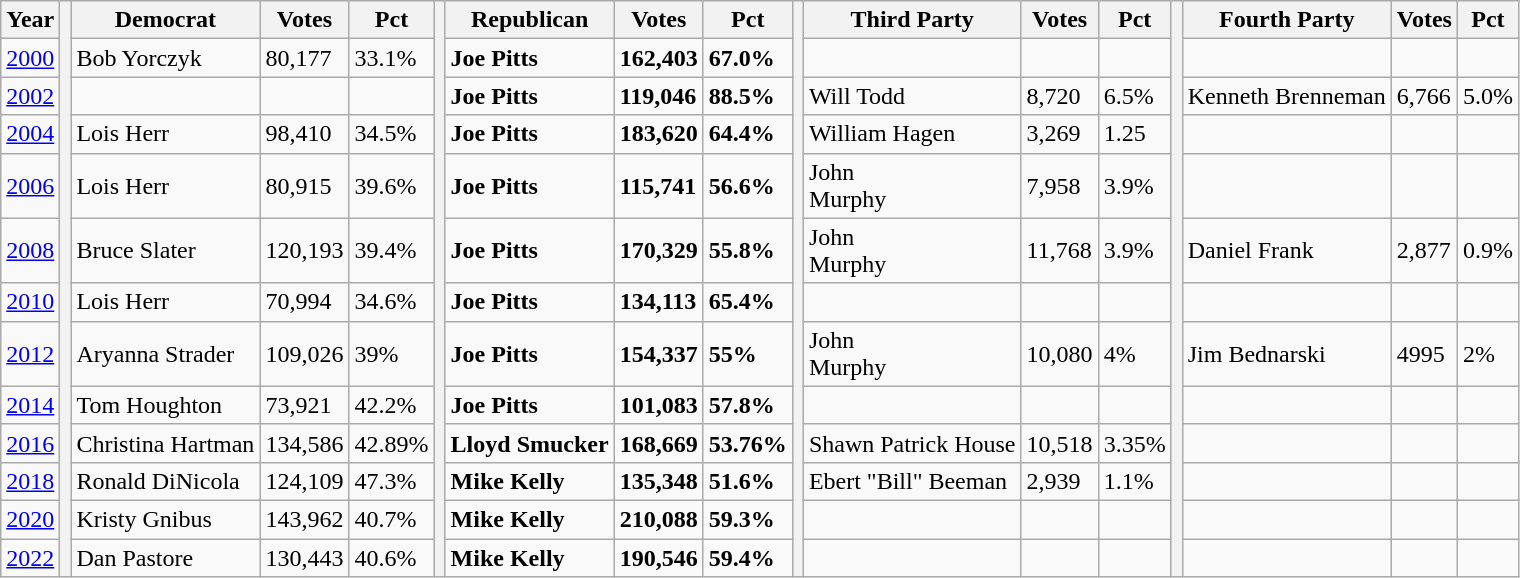<table class="wikitable">
<tr>
<th>Year</th>
<th rowspan="101"></th>
<th>Democrat</th>
<th>Votes</th>
<th>Pct</th>
<th rowspan="101"></th>
<th>Republican</th>
<th>Votes</th>
<th>Pct</th>
<th rowspan="101"></th>
<th>Third Party</th>
<th>Votes</th>
<th>Pct</th>
<th rowspan="101"></th>
<th>Fourth Party</th>
<th>Votes</th>
<th>Pct</th>
</tr>
<tr>
<td><a href='#'>2000</a></td>
<td>Bob Yorczyk</td>
<td>80,177</td>
<td>33.1%</td>
<td><strong>Joe Pitts</strong></td>
<td><strong>162,403</strong></td>
<td><strong>67.0%</strong></td>
<td></td>
<td></td>
<td></td>
<td></td>
<td></td>
<td></td>
</tr>
<tr>
<td><a href='#'>2002</a></td>
<td></td>
<td></td>
<td></td>
<td><strong>Joe Pitts</strong></td>
<td><strong>119,046</strong></td>
<td><strong>88.5%</strong></td>
<td>Will Todd</td>
<td>8,720</td>
<td>6.5%</td>
<td>Kenneth Brenneman</td>
<td>6,766</td>
<td>5.0%</td>
</tr>
<tr>
<td><a href='#'>2004</a></td>
<td>Lois Herr</td>
<td>98,410</td>
<td>34.5%</td>
<td><strong>Joe Pitts</strong></td>
<td><strong>183,620</strong></td>
<td><strong>64.4%</strong></td>
<td>William Hagen</td>
<td>3,269</td>
<td>1.25</td>
<td></td>
<td></td>
<td></td>
</tr>
<tr>
<td><a href='#'>2006</a></td>
<td>Lois Herr</td>
<td>80,915</td>
<td>39.6%</td>
<td><strong>Joe Pitts</strong></td>
<td><strong>115,741</strong></td>
<td><strong>56.6%</strong></td>
<td>John<br>Murphy</td>
<td>7,958</td>
<td>3.9%</td>
<td></td>
<td></td>
<td></td>
</tr>
<tr>
<td><a href='#'>2008</a></td>
<td>Bruce Slater</td>
<td>120,193</td>
<td>39.4%</td>
<td><strong>Joe Pitts</strong></td>
<td><strong>170,329</strong></td>
<td><strong>55.8%</strong></td>
<td>John<br>Murphy</td>
<td>11,768</td>
<td>3.9%</td>
<td>Daniel Frank</td>
<td>2,877</td>
<td>0.9%</td>
</tr>
<tr>
<td><a href='#'>2010</a></td>
<td>Lois Herr</td>
<td>70,994</td>
<td>34.6%</td>
<td><strong>Joe Pitts</strong></td>
<td><strong>134,113</strong></td>
<td><strong>65.4%</strong></td>
<td></td>
<td></td>
<td></td>
<td></td>
<td></td>
<td></td>
</tr>
<tr>
<td><a href='#'>2012</a></td>
<td>Aryanna Strader</td>
<td>109,026</td>
<td>39%</td>
<td><strong>Joe Pitts</strong></td>
<td><strong>154,337</strong></td>
<td><strong>55%</strong></td>
<td>John<br>Murphy</td>
<td>10,080</td>
<td>4%</td>
<td>Jim Bednarski</td>
<td>4995</td>
<td>2%</td>
</tr>
<tr>
<td><a href='#'>2014</a></td>
<td>Tom Houghton</td>
<td>73,921</td>
<td>42.2%</td>
<td><strong>Joe Pitts</strong></td>
<td><strong>101,083</strong></td>
<td><strong>57.8%</strong></td>
<td></td>
<td></td>
<td></td>
<td></td>
<td></td>
<td></td>
</tr>
<tr>
<td><a href='#'>2016</a></td>
<td>Christina Hartman</td>
<td>134,586</td>
<td>42.89%</td>
<td><strong>Lloyd Smucker</strong></td>
<td><strong>168,669</strong></td>
<td><strong>53.76%</strong></td>
<td>Shawn Patrick House</td>
<td>10,518</td>
<td>3.35%</td>
<td></td>
<td></td>
<td></td>
</tr>
<tr>
<td><a href='#'>2018</a></td>
<td>Ronald DiNicola</td>
<td>124,109</td>
<td>47.3%</td>
<td><strong>Mike Kelly</strong></td>
<td><strong>135,348</strong></td>
<td><strong>51.6%</strong></td>
<td>Ebert "Bill" Beeman</td>
<td>2,939</td>
<td>1.1%</td>
<td></td>
<td></td>
<td></td>
</tr>
<tr>
<td><a href='#'>2020</a></td>
<td>Kristy Gnibus</td>
<td>143,962</td>
<td>40.7%</td>
<td><strong>Mike Kelly</strong></td>
<td><strong>210,088</strong></td>
<td><strong>59.3%</strong></td>
<td></td>
<td></td>
<td></td>
<td></td>
<td></td>
<td></td>
</tr>
<tr>
<td><a href='#'>2022</a></td>
<td>Dan Pastore</td>
<td>130,443</td>
<td>40.6%</td>
<td><strong>Mike Kelly</strong></td>
<td><strong>190,546</strong></td>
<td><strong>59.4%</strong></td>
<td></td>
<td></td>
<td></td>
<td></td>
<td></td>
<td></td>
</tr>
</table>
